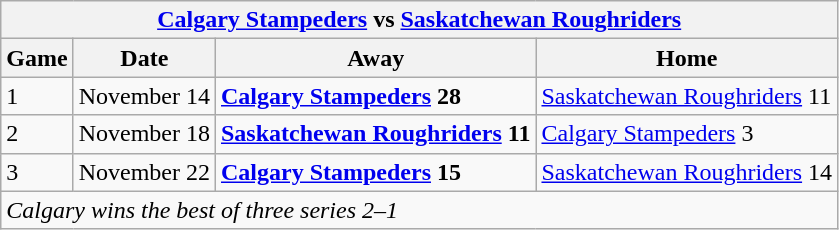<table class="wikitable">
<tr>
<th colspan="4"><a href='#'>Calgary Stampeders</a> vs <a href='#'>Saskatchewan Roughriders</a></th>
</tr>
<tr>
<th>Game</th>
<th>Date</th>
<th>Away</th>
<th>Home</th>
</tr>
<tr>
<td>1</td>
<td>November 14</td>
<td><strong><a href='#'>Calgary Stampeders</a> 28</strong></td>
<td><a href='#'>Saskatchewan Roughriders</a> 11</td>
</tr>
<tr>
<td>2</td>
<td>November 18</td>
<td><strong><a href='#'>Saskatchewan Roughriders</a> 11</strong></td>
<td><a href='#'>Calgary Stampeders</a> 3</td>
</tr>
<tr>
<td>3</td>
<td>November 22</td>
<td><strong><a href='#'>Calgary Stampeders</a> 15</strong></td>
<td><a href='#'>Saskatchewan Roughriders</a> 14</td>
</tr>
<tr>
<td colspan="4"><em>Calgary wins the best of three series 2–1</em></td>
</tr>
</table>
